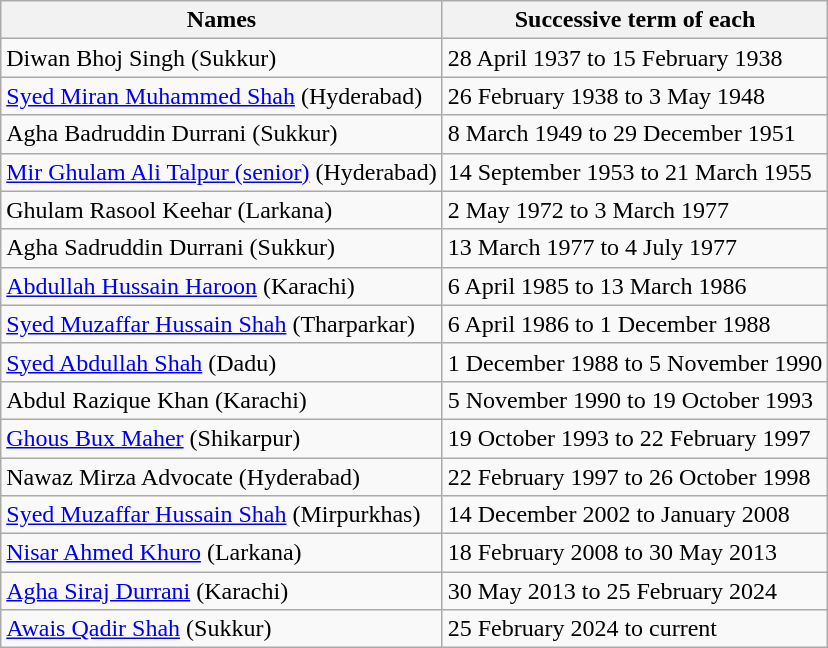<table class="wikitable">
<tr>
<th>Names</th>
<th>Successive term of each</th>
</tr>
<tr>
<td>Diwan Bhoj Singh (Sukkur)</td>
<td align=left>28 April 1937 to 15 February 1938</td>
</tr>
<tr>
<td><a href='#'>Syed Miran Muhammed Shah</a> (Hyderabad)</td>
<td align=left>26 February 1938 to 3 May 1948</td>
</tr>
<tr>
<td>Agha Badruddin Durrani (Sukkur)</td>
<td align=left>8 March 1949 to 29 December 1951</td>
</tr>
<tr>
<td><a href='#'>Mir Ghulam Ali Talpur (senior)</a> (Hyderabad)</td>
<td align=left>14 September 1953 to 21 March 1955</td>
</tr>
<tr>
<td>Ghulam Rasool Keehar (Larkana)</td>
<td align=left>2 May 1972 to 3 March 1977</td>
</tr>
<tr>
<td>Agha Sadruddin Durrani (Sukkur)</td>
<td align=left>13 March 1977 to 4 July 1977</td>
</tr>
<tr>
<td><a href='#'>Abdullah Hussain Haroon</a> (Karachi)</td>
<td align="left">6 April 1985 to 13 March 1986</td>
</tr>
<tr>
<td><a href='#'>Syed Muzaffar Hussain Shah</a> (Tharparkar)</td>
<td align="left">6 April 1986 to 1 December 1988</td>
</tr>
<tr>
<td><a href='#'>Syed Abdullah Shah</a> (Dadu)</td>
<td align="left">1 December 1988 to 5 November 1990</td>
</tr>
<tr>
<td>Abdul Razique Khan (Karachi)</td>
<td align=left>5 November 1990 to 19 October 1993</td>
</tr>
<tr>
<td><a href='#'>Ghous Bux Maher</a> (Shikarpur)</td>
<td align="left">19 October 1993 to 22 February 1997</td>
</tr>
<tr>
<td>Nawaz Mirza Advocate (Hyderabad)</td>
<td align=left>22 February 1997 to 26 October 1998</td>
</tr>
<tr>
<td><a href='#'>Syed Muzaffar Hussain Shah</a> (Mirpurkhas)</td>
<td align="left">14 December 2002 to January 2008</td>
</tr>
<tr>
<td><a href='#'>Nisar Ahmed Khuro</a> (Larkana)</td>
<td align="left">18 February 2008 to 30 May 2013</td>
</tr>
<tr>
<td><a href='#'>Agha Siraj Durrani</a> (Karachi)</td>
<td align="left">30 May 2013 to 25 February 2024</td>
</tr>
<tr>
<td><a href='#'>Awais Qadir Shah</a> (Sukkur)</td>
<td>25 February 2024 to current</td>
</tr>
</table>
